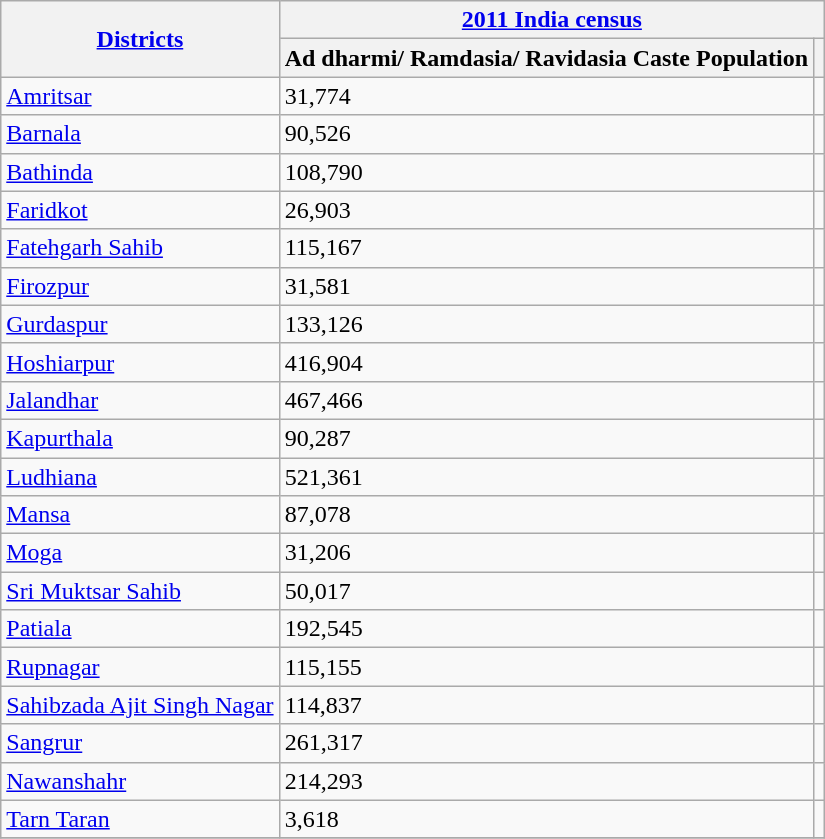<table class="wikitable collapsible sortable">
<tr>
<th rowspan="2"><a href='#'>Districts</a></th>
<th colspan="2"><a href='#'>2011 India census</a></th>
</tr>
<tr>
<th>Ad dharmi/ Ramdasia/ Ravidasia Caste Population</th>
<th></th>
</tr>
<tr>
<td><a href='#'>Amritsar</a></td>
<td>31,774</td>
<td></td>
</tr>
<tr>
<td><a href='#'>Barnala</a></td>
<td>90,526</td>
<td></td>
</tr>
<tr>
<td><a href='#'>Bathinda</a></td>
<td>108,790</td>
<td></td>
</tr>
<tr>
<td><a href='#'>Faridkot</a></td>
<td>26,903</td>
<td></td>
</tr>
<tr>
<td><a href='#'>Fatehgarh Sahib</a></td>
<td>115,167</td>
<td></td>
</tr>
<tr>
<td><a href='#'>Firozpur</a></td>
<td>31,581</td>
<td></td>
</tr>
<tr>
<td><a href='#'>Gurdaspur</a></td>
<td>133,126</td>
<td></td>
</tr>
<tr>
<td><a href='#'>Hoshiarpur</a></td>
<td>416,904</td>
<td></td>
</tr>
<tr>
<td><a href='#'>Jalandhar</a></td>
<td>467,466</td>
<td></td>
</tr>
<tr>
<td><a href='#'>Kapurthala</a></td>
<td>90,287</td>
<td></td>
</tr>
<tr>
<td><a href='#'>Ludhiana</a></td>
<td>521,361</td>
<td></td>
</tr>
<tr>
<td><a href='#'>Mansa</a></td>
<td>87,078</td>
<td></td>
</tr>
<tr>
<td><a href='#'>Moga</a></td>
<td>31,206</td>
<td></td>
</tr>
<tr>
<td><a href='#'>Sri Muktsar Sahib</a></td>
<td>50,017</td>
<td></td>
</tr>
<tr>
<td><a href='#'>Patiala</a></td>
<td>192,545</td>
<td></td>
</tr>
<tr>
<td><a href='#'>Rupnagar</a></td>
<td>115,155</td>
<td></td>
</tr>
<tr>
<td><a href='#'>Sahibzada Ajit Singh Nagar</a></td>
<td>114,837</td>
<td></td>
</tr>
<tr>
<td><a href='#'>Sangrur</a></td>
<td>261,317</td>
<td></td>
</tr>
<tr>
<td><a href='#'>Nawanshahr</a></td>
<td>214,293</td>
<td></td>
</tr>
<tr>
<td><a href='#'>Tarn Taran</a></td>
<td>3,618</td>
<td></td>
</tr>
<tr>
</tr>
</table>
